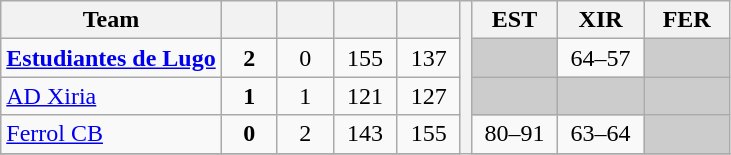<table class="wikitable" style="text-align:center">
<tr>
<th>Team</th>
<th width=30></th>
<th width=30></th>
<th width=35></th>
<th width=35></th>
<th rowspan=5></th>
<th width=50>EST</th>
<th width=50>XIR</th>
<th width=50>FER</th>
</tr>
<tr>
<td align="left"><strong><a href='#'>Estudiantes de Lugo</a></strong></td>
<td><strong>2</strong></td>
<td>0</td>
<td>155</td>
<td>137</td>
<td style="background:#cccccc"></td>
<td>64–57</td>
<td style="background:#cccccc"></td>
</tr>
<tr>
<td align="left"><a href='#'>AD Xiria</a></td>
<td><strong>1</strong></td>
<td>1</td>
<td>121</td>
<td>127</td>
<td style="background:#cccccc"></td>
<td style="background:#cccccc"></td>
<td style="background:#cccccc"></td>
</tr>
<tr>
<td align="left"><a href='#'>Ferrol CB</a></td>
<td><strong>0</strong></td>
<td>2</td>
<td>143</td>
<td>155</td>
<td>80–91</td>
<td>63–64</td>
<td style="background:#cccccc"></td>
</tr>
<tr>
</tr>
</table>
